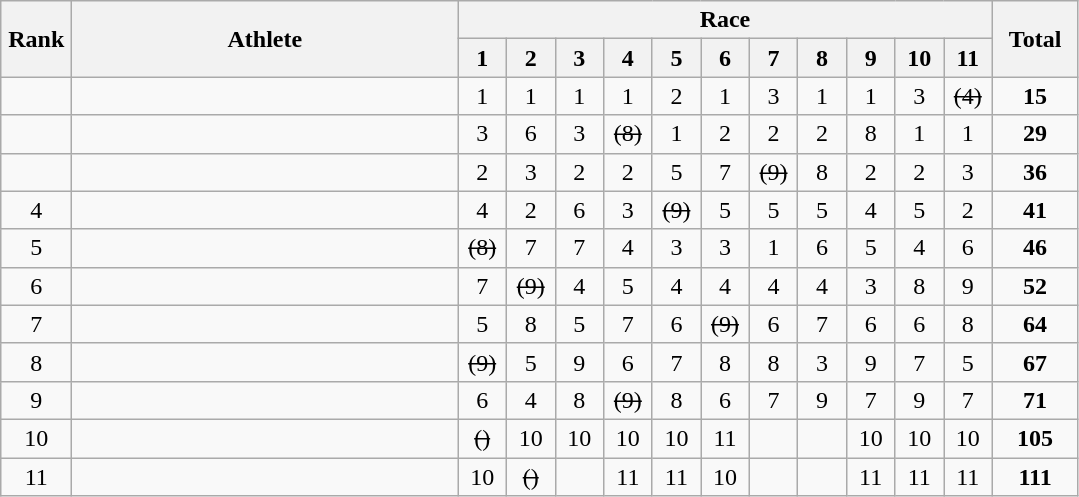<table | class="wikitable" style="text-align:center">
<tr>
<th rowspan="2" width=40>Rank</th>
<th rowspan="2" width=250>Athlete</th>
<th colspan="11">Race</th>
<th rowspan="2" width=50>Total</th>
</tr>
<tr>
<th width=25>1</th>
<th width=25>2</th>
<th width=25>3</th>
<th width=25>4</th>
<th width=25>5</th>
<th width=25>6</th>
<th width=25>7</th>
<th width=25>8</th>
<th width=25>9</th>
<th width=25>10</th>
<th width=25>11</th>
</tr>
<tr>
<td></td>
<td align=left></td>
<td>1</td>
<td>1</td>
<td>1</td>
<td>1</td>
<td>2</td>
<td>1</td>
<td>3</td>
<td>1</td>
<td>1</td>
<td>3</td>
<td><s>(4)</s></td>
<td><strong>15</strong></td>
</tr>
<tr>
<td></td>
<td align=left></td>
<td>3</td>
<td>6</td>
<td>3</td>
<td><s>(8)</s></td>
<td>1</td>
<td>2</td>
<td>2</td>
<td>2</td>
<td>8</td>
<td>1</td>
<td>1</td>
<td><strong>29</strong></td>
</tr>
<tr>
<td></td>
<td align=left></td>
<td>2</td>
<td>3</td>
<td>2</td>
<td>2</td>
<td>5</td>
<td>7</td>
<td><s>(9)</s></td>
<td>8</td>
<td>2</td>
<td>2</td>
<td>3</td>
<td><strong>36</strong></td>
</tr>
<tr>
<td>4</td>
<td align=left></td>
<td>4</td>
<td>2</td>
<td>6</td>
<td>3</td>
<td><s>(9)</s></td>
<td>5</td>
<td>5</td>
<td>5</td>
<td>4</td>
<td>5</td>
<td>2</td>
<td><strong>41</strong></td>
</tr>
<tr>
<td>5</td>
<td align=left></td>
<td><s>(8)</s></td>
<td>7</td>
<td>7</td>
<td>4</td>
<td>3</td>
<td>3</td>
<td>1</td>
<td>6</td>
<td>5</td>
<td>4</td>
<td>6</td>
<td><strong>46</strong></td>
</tr>
<tr>
<td>6</td>
<td align=left></td>
<td>7</td>
<td><s>(9)</s></td>
<td>4</td>
<td>5</td>
<td>4</td>
<td>4</td>
<td>4</td>
<td>4</td>
<td>3</td>
<td>8</td>
<td>9</td>
<td><strong>52</strong></td>
</tr>
<tr>
<td>7</td>
<td align=left></td>
<td>5</td>
<td>8</td>
<td>5</td>
<td>7</td>
<td>6</td>
<td><s>(9)</s></td>
<td>6</td>
<td>7</td>
<td>6</td>
<td>6</td>
<td>8</td>
<td><strong>64</strong></td>
</tr>
<tr>
<td>8</td>
<td align=left></td>
<td><s>(9)</s></td>
<td>5</td>
<td>9</td>
<td>6</td>
<td>7</td>
<td>8</td>
<td>8</td>
<td>3</td>
<td>9</td>
<td>7</td>
<td>5</td>
<td><strong>67</strong></td>
</tr>
<tr>
<td>9</td>
<td align=left></td>
<td>6</td>
<td>4</td>
<td>8</td>
<td><s>(9)</s></td>
<td>8</td>
<td>6</td>
<td>7</td>
<td>9</td>
<td>7</td>
<td>9</td>
<td>7</td>
<td><strong>71</strong></td>
</tr>
<tr>
<td>10</td>
<td align=left></td>
<td><s>()</s></td>
<td>10</td>
<td>10</td>
<td>10</td>
<td>10</td>
<td>11</td>
<td></td>
<td></td>
<td>10</td>
<td>10</td>
<td>10</td>
<td><strong>105</strong></td>
</tr>
<tr>
<td>11</td>
<td align=left></td>
<td>10</td>
<td><s>()</s></td>
<td></td>
<td>11</td>
<td>11</td>
<td>10</td>
<td></td>
<td></td>
<td>11</td>
<td>11</td>
<td>11</td>
<td><strong>111</strong></td>
</tr>
</table>
